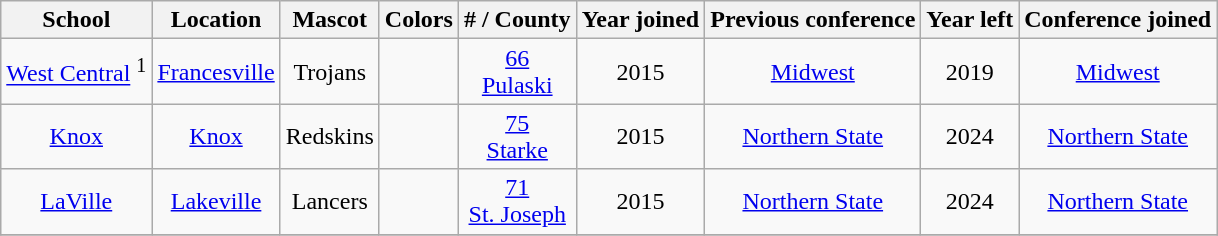<table class="wikitable" style="text-align:center;">
<tr>
<th>School</th>
<th>Location</th>
<th>Mascot</th>
<th>Colors</th>
<th># / County</th>
<th>Year joined</th>
<th>Previous conference</th>
<th>Year left</th>
<th>Conference joined</th>
</tr>
<tr>
<td><a href='#'>West Central</a> <sup>1</sup></td>
<td><a href='#'>Francesville</a></td>
<td>Trojans</td>
<td>  </td>
<td><a href='#'>66 <br> Pulaski</a></td>
<td>2015</td>
<td><a href='#'>Midwest</a></td>
<td>2019</td>
<td><a href='#'>Midwest</a></td>
</tr>
<tr>
<td><a href='#'>Knox</a></td>
<td><a href='#'>Knox</a></td>
<td>Redskins</td>
<td>  </td>
<td><a href='#'>75 <br> Starke</a></td>
<td>2015</td>
<td><a href='#'>Northern State</a></td>
<td>2024</td>
<td><a href='#'>Northern State</a></td>
</tr>
<tr>
<td><a href='#'>LaVille</a></td>
<td><a href='#'>Lakeville</a></td>
<td>Lancers</td>
<td>  </td>
<td><a href='#'>71 <br> St. Joseph</a></td>
<td>2015</td>
<td><a href='#'>Northern State</a></td>
<td>2024</td>
<td><a href='#'>Northern State</a></td>
</tr>
<tr>
</tr>
</table>
